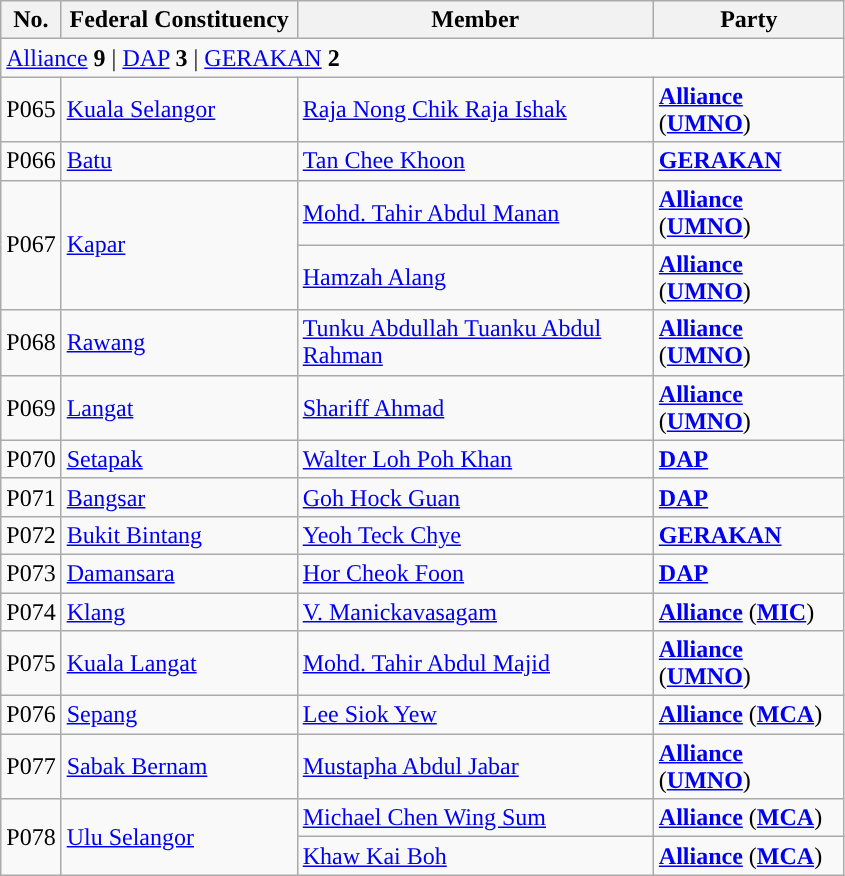<table class="wikitable sortable">
<tr>
<th style="width:30px;">No.</th>
<th style="width:150px;">Federal Constituency</th>
<th style="width:230px;">Member</th>
<th style="width:120px;">Party</th>
</tr>
<tr>
<td colspan="4"><a href='#'>Alliance</a> <strong>9</strong> | <a href='#'>DAP</a> <strong>3</strong> | <a href='#'>GERAKAN</a> <strong>2</strong></td>
</tr>
<tr>
<td>P065</td>
<td><a href='#'>Kuala Selangor</a></td>
<td><a href='#'>Raja Nong Chik Raja Ishak</a></td>
<td><strong><a href='#'>Alliance</a></strong> (<strong><a href='#'>UMNO</a></strong>)</td>
</tr>
<tr>
<td>P066</td>
<td><a href='#'>Batu</a></td>
<td><a href='#'>Tan Chee Khoon</a></td>
<td><strong><a href='#'>GERAKAN</a></strong></td>
</tr>
<tr>
<td rowspan=2>P067</td>
<td rowspan=2><a href='#'>Kapar</a></td>
<td><a href='#'>Mohd. Tahir Abdul Manan</a> </td>
<td><strong><a href='#'>Alliance</a></strong> (<strong><a href='#'>UMNO</a></strong>)</td>
</tr>
<tr>
<td><a href='#'>Hamzah Alang</a> </td>
<td><strong><a href='#'>Alliance</a></strong> (<strong><a href='#'>UMNO</a></strong>)</td>
</tr>
<tr>
<td>P068</td>
<td><a href='#'>Rawang</a></td>
<td><a href='#'>Tunku Abdullah Tuanku Abdul Rahman</a></td>
<td><strong><a href='#'>Alliance</a></strong> (<strong><a href='#'>UMNO</a></strong>)</td>
</tr>
<tr>
<td>P069</td>
<td><a href='#'>Langat</a></td>
<td><a href='#'>Shariff Ahmad</a></td>
<td><strong><a href='#'>Alliance</a></strong> (<strong><a href='#'>UMNO</a></strong>)</td>
</tr>
<tr>
<td>P070</td>
<td><a href='#'>Setapak</a></td>
<td><a href='#'>Walter Loh Poh Khan</a></td>
<td><strong><a href='#'>DAP</a></strong></td>
</tr>
<tr>
<td>P071</td>
<td><a href='#'>Bangsar</a></td>
<td><a href='#'>Goh Hock Guan</a></td>
<td><strong><a href='#'>DAP</a></strong></td>
</tr>
<tr>
<td>P072</td>
<td><a href='#'>Bukit Bintang</a></td>
<td><a href='#'>Yeoh Teck Chye</a></td>
<td><strong><a href='#'>GERAKAN</a></strong></td>
</tr>
<tr>
<td>P073</td>
<td><a href='#'>Damansara</a></td>
<td><a href='#'>Hor Cheok Foon</a></td>
<td><strong><a href='#'>DAP</a></strong></td>
</tr>
<tr>
<td>P074</td>
<td><a href='#'>Klang</a></td>
<td><a href='#'>V. Manickavasagam</a></td>
<td><strong><a href='#'>Alliance</a></strong> (<strong><a href='#'>MIC</a></strong>)</td>
</tr>
<tr>
<td>P075</td>
<td><a href='#'>Kuala Langat</a></td>
<td><a href='#'>Mohd. Tahir Abdul Majid</a></td>
<td><strong><a href='#'>Alliance</a></strong> (<strong><a href='#'>UMNO</a></strong>)</td>
</tr>
<tr>
<td>P076</td>
<td><a href='#'>Sepang</a></td>
<td><a href='#'>Lee Siok Yew</a></td>
<td><strong><a href='#'>Alliance</a></strong> (<strong><a href='#'>MCA</a></strong>)</td>
</tr>
<tr>
<td>P077</td>
<td><a href='#'>Sabak Bernam</a></td>
<td><a href='#'>Mustapha Abdul Jabar</a></td>
<td><strong><a href='#'>Alliance</a></strong> (<strong><a href='#'>UMNO</a></strong>)</td>
</tr>
<tr>
<td rowspan=2>P078</td>
<td rowspan=2><a href='#'>Ulu Selangor</a></td>
<td><a href='#'>Michael Chen Wing Sum</a> </td>
<td><strong><a href='#'>Alliance</a></strong> (<strong><a href='#'>MCA</a></strong>)</td>
</tr>
<tr>
<td><a href='#'>Khaw Kai Boh</a> </td>
<td><strong><a href='#'>Alliance</a></strong> (<strong><a href='#'>MCA</a></strong>)</td>
</tr>
</table>
